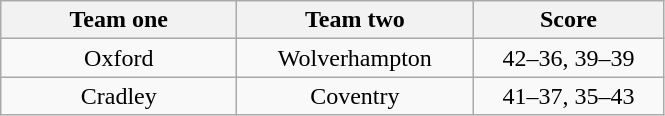<table class="wikitable" style="text-align: center">
<tr>
<th width=150>Team one</th>
<th width=150>Team two</th>
<th width=120>Score</th>
</tr>
<tr>
<td>Oxford</td>
<td>Wolverhampton</td>
<td>42–36, 39–39</td>
</tr>
<tr>
<td>Cradley</td>
<td>Coventry</td>
<td>41–37, 35–43</td>
</tr>
</table>
